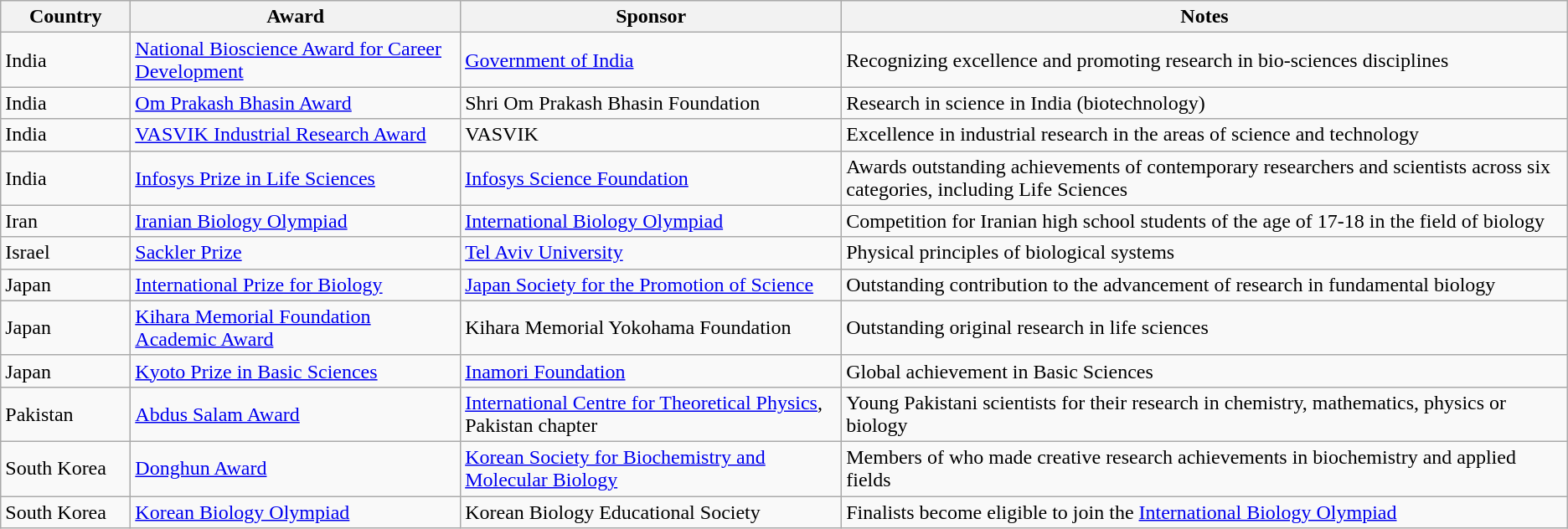<table Class="wikitable sortable">
<tr>
<th style="width:6em;">Country</th>
<th>Award</th>
<th>Sponsor</th>
<th>Notes</th>
</tr>
<tr>
<td>India</td>
<td><a href='#'>National Bioscience Award for Career Development</a></td>
<td><a href='#'>Government of India</a></td>
<td>Recognizing excellence and promoting research in bio-sciences disciplines</td>
</tr>
<tr>
<td>India</td>
<td><a href='#'>Om Prakash Bhasin Award</a></td>
<td>Shri Om Prakash Bhasin Foundation</td>
<td>Research in science in India (biotechnology)</td>
</tr>
<tr>
<td>India</td>
<td><a href='#'>VASVIK Industrial Research Award</a></td>
<td>VASVIK</td>
<td>Excellence in industrial research in the areas of science and technology</td>
</tr>
<tr>
<td>India</td>
<td><a href='#'>Infosys Prize in Life Sciences</a></td>
<td><a href='#'>Infosys Science Foundation</a></td>
<td>Awards outstanding achievements of contemporary researchers and scientists across six categories, including Life Sciences</td>
</tr>
<tr>
<td>Iran</td>
<td><a href='#'>Iranian Biology Olympiad</a></td>
<td><a href='#'>International Biology Olympiad</a></td>
<td>Competition for Iranian high school students of the age of 17-18 in the field of biology</td>
</tr>
<tr>
<td>Israel</td>
<td><a href='#'>Sackler Prize</a></td>
<td><a href='#'>Tel Aviv University</a></td>
<td>Physical principles of biological systems</td>
</tr>
<tr>
<td>Japan</td>
<td><a href='#'>International Prize for Biology</a></td>
<td><a href='#'>Japan Society for the Promotion of Science</a></td>
<td>Outstanding contribution to the advancement of research in fundamental biology</td>
</tr>
<tr>
<td>Japan</td>
<td><a href='#'>Kihara Memorial Foundation Academic Award</a></td>
<td>Kihara Memorial Yokohama Foundation</td>
<td>Outstanding original research in life sciences</td>
</tr>
<tr>
<td>Japan</td>
<td><a href='#'>Kyoto Prize in Basic Sciences</a></td>
<td><a href='#'>Inamori Foundation</a></td>
<td>Global achievement in Basic Sciences</td>
</tr>
<tr>
<td>Pakistan</td>
<td><a href='#'>Abdus Salam Award</a></td>
<td><a href='#'>International Centre for Theoretical Physics</a>, Pakistan chapter</td>
<td>Young Pakistani scientists for their research in chemistry, mathematics, physics or biology</td>
</tr>
<tr>
<td>South Korea</td>
<td><a href='#'>Donghun Award</a></td>
<td><a href='#'>Korean Society for Biochemistry and Molecular Biology</a></td>
<td>Members of who made creative research achievements in biochemistry and applied fields</td>
</tr>
<tr>
<td>South Korea</td>
<td><a href='#'>Korean Biology Olympiad</a></td>
<td>Korean Biology Educational Society</td>
<td>Finalists become eligible to join the <a href='#'>International Biology Olympiad</a></td>
</tr>
</table>
